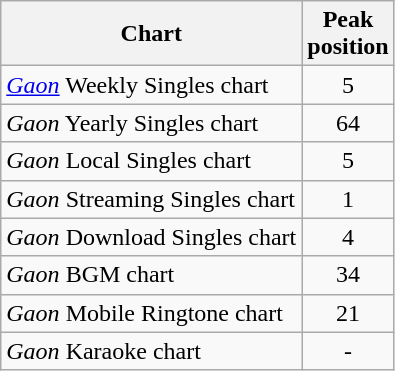<table class="wikitable sortable">
<tr>
<th>Chart</th>
<th>Peak<br>position</th>
</tr>
<tr>
<td><em><a href='#'>Gaon</a></em> Weekly Singles chart</td>
<td align="center">5</td>
</tr>
<tr>
<td><em>Gaon</em> Yearly Singles chart</td>
<td align="center">64</td>
</tr>
<tr>
<td><em>Gaon</em> Local Singles chart</td>
<td align="center">5</td>
</tr>
<tr>
<td><em>Gaon</em> Streaming Singles chart</td>
<td align="center">1</td>
</tr>
<tr>
<td><em>Gaon</em> Download Singles chart</td>
<td align="center">4</td>
</tr>
<tr>
<td><em>Gaon</em> BGM chart</td>
<td align="center">34</td>
</tr>
<tr>
<td><em>Gaon</em> Mobile Ringtone chart</td>
<td align="center">21</td>
</tr>
<tr>
<td><em>Gaon</em> Karaoke chart</td>
<td align="center">-</td>
</tr>
</table>
